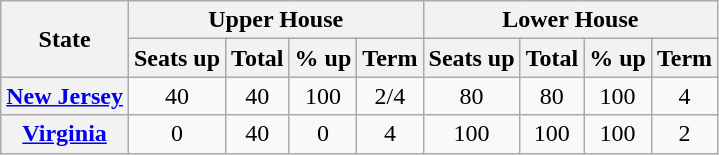<table class="wikitable sortable plainrowheaders" style="text-align: center;">
<tr>
<th rowspan=2>State</th>
<th colspan=4>Upper House</th>
<th colspan=4>Lower House</th>
</tr>
<tr>
<th>Seats up</th>
<th>Total</th>
<th>% up</th>
<th>Term</th>
<th>Seats up</th>
<th>Total</th>
<th>% up</th>
<th>Term</th>
</tr>
<tr>
<th scope="row"><a href='#'>New Jersey</a></th>
<td>40</td>
<td>40</td>
<td>100</td>
<td>2/4</td>
<td>80</td>
<td>80</td>
<td>100</td>
<td>4</td>
</tr>
<tr>
<th scope="row"><a href='#'>Virginia</a></th>
<td>0</td>
<td>40</td>
<td>0</td>
<td>4</td>
<td>100</td>
<td>100</td>
<td>100</td>
<td>2</td>
</tr>
</table>
